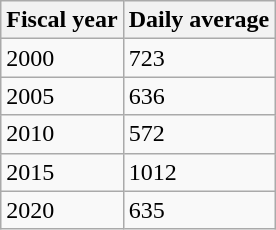<table class="wikitable">
<tr>
<th>Fiscal year</th>
<th>Daily average</th>
</tr>
<tr>
<td>2000</td>
<td>723</td>
</tr>
<tr>
<td>2005</td>
<td>636</td>
</tr>
<tr>
<td>2010</td>
<td>572</td>
</tr>
<tr>
<td>2015</td>
<td>1012</td>
</tr>
<tr>
<td>2020</td>
<td>635</td>
</tr>
</table>
